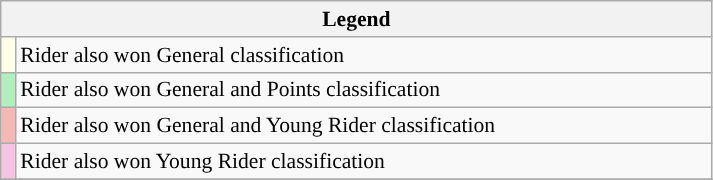<table class="wikitable nowrap" style="font-size:90%; width: 33em;">
<tr>
<th colspan="2">Legend</th>
</tr>
<tr>
<td style="background: #ffffe8"></td>
<td>Rider also won General classification</td>
</tr>
<tr>
<td style="background: #b1f0be"></td>
<td>Rider also won General and Points classification</td>
</tr>
<tr>
<td style="background: #f5b8b5"></td>
<td>Rider also won General and Young Rider classification</td>
</tr>
<tr>
<td style="background: #f5c4e3"></td>
<td>Rider also won Young Rider classification</td>
</tr>
<tr>
</tr>
</table>
